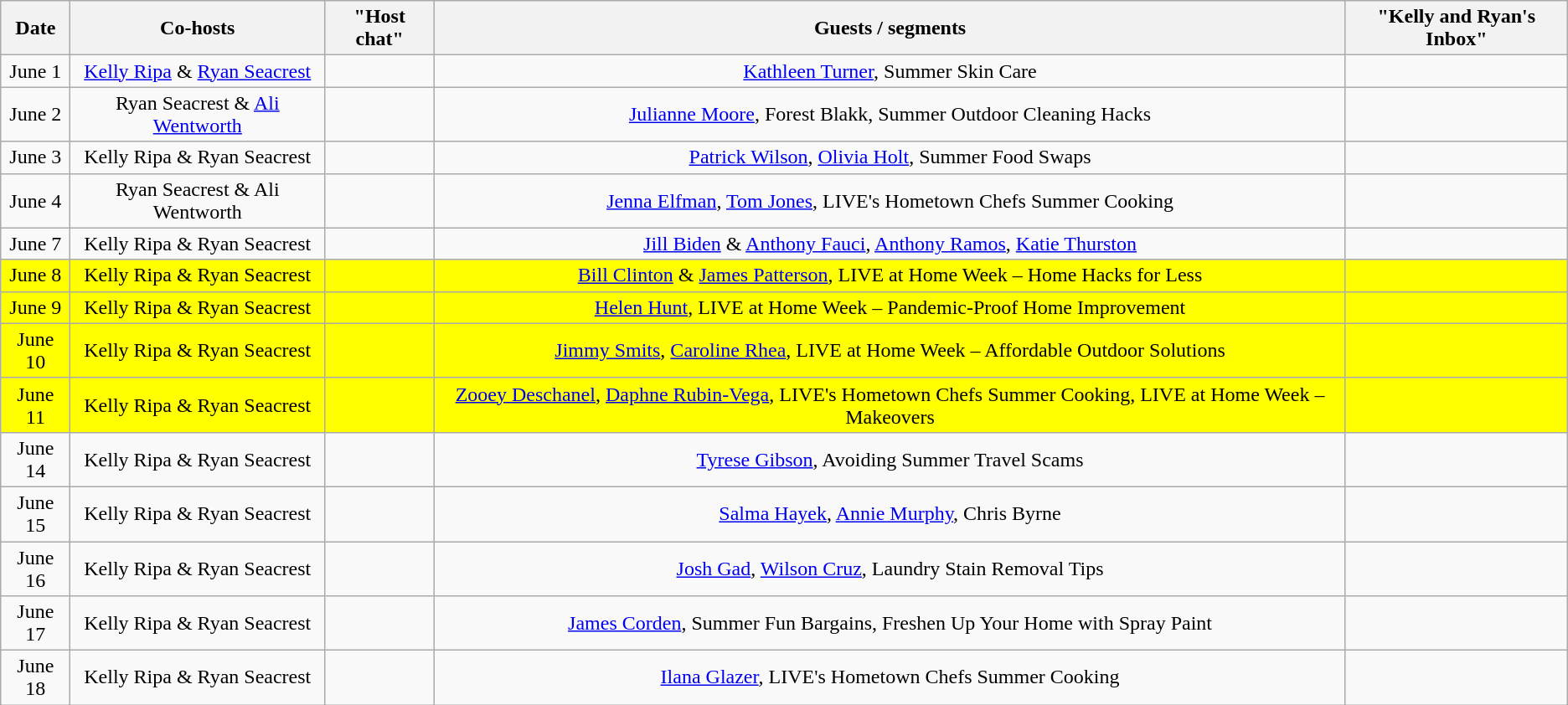<table class="wikitable sortable" style="text-align:center;">
<tr>
<th>Date</th>
<th>Co-hosts</th>
<th>"Host chat"</th>
<th>Guests / segments</th>
<th>"Kelly and Ryan's Inbox"</th>
</tr>
<tr>
<td>June 1</td>
<td><a href='#'>Kelly Ripa</a> & <a href='#'>Ryan Seacrest</a></td>
<td></td>
<td><a href='#'>Kathleen Turner</a>, Summer Skin Care</td>
<td></td>
</tr>
<tr>
<td>June 2</td>
<td>Ryan Seacrest & <a href='#'>Ali Wentworth</a></td>
<td></td>
<td><a href='#'>Julianne Moore</a>, Forest Blakk, Summer Outdoor Cleaning Hacks</td>
<td></td>
</tr>
<tr>
<td>June 3</td>
<td>Kelly Ripa & Ryan Seacrest</td>
<td></td>
<td><a href='#'>Patrick Wilson</a>, <a href='#'>Olivia Holt</a>, Summer Food Swaps</td>
<td></td>
</tr>
<tr>
<td>June 4</td>
<td>Ryan Seacrest & Ali Wentworth</td>
<td></td>
<td><a href='#'>Jenna Elfman</a>, <a href='#'>Tom Jones</a>, LIVE's Hometown Chefs Summer Cooking</td>
<td></td>
</tr>
<tr>
<td>June 7</td>
<td>Kelly Ripa & Ryan Seacrest</td>
<td></td>
<td><a href='#'>Jill Biden</a> & <a href='#'>Anthony Fauci</a>, <a href='#'>Anthony Ramos</a>, <a href='#'>Katie Thurston</a></td>
<td></td>
</tr>
<tr style="background:yellow;">
<td>June 8</td>
<td>Kelly Ripa & Ryan Seacrest</td>
<td></td>
<td><a href='#'>Bill Clinton</a> & <a href='#'>James Patterson</a>, LIVE at Home Week – Home Hacks for Less</td>
<td></td>
</tr>
<tr style="background:yellow;">
<td>June 9</td>
<td>Kelly Ripa & Ryan Seacrest</td>
<td></td>
<td><a href='#'>Helen Hunt</a>, LIVE at Home Week – Pandemic-Proof Home Improvement</td>
<td></td>
</tr>
<tr style="background:yellow;">
<td>June 10</td>
<td>Kelly Ripa & Ryan Seacrest</td>
<td></td>
<td><a href='#'>Jimmy Smits</a>, <a href='#'>Caroline Rhea</a>, LIVE at Home Week – Affordable Outdoor Solutions</td>
<td></td>
</tr>
<tr style="background:yellow;">
<td>June 11</td>
<td>Kelly Ripa & Ryan Seacrest</td>
<td></td>
<td><a href='#'>Zooey Deschanel</a>, <a href='#'>Daphne Rubin-Vega</a>, LIVE's Hometown Chefs Summer Cooking, LIVE at Home Week – Makeovers</td>
<td></td>
</tr>
<tr>
<td>June 14</td>
<td>Kelly Ripa & Ryan Seacrest</td>
<td></td>
<td><a href='#'>Tyrese Gibson</a>, Avoiding Summer Travel Scams</td>
<td></td>
</tr>
<tr>
<td>June 15</td>
<td>Kelly Ripa & Ryan Seacrest</td>
<td></td>
<td><a href='#'>Salma Hayek</a>, <a href='#'>Annie Murphy</a>, Chris Byrne</td>
<td></td>
</tr>
<tr>
<td>June 16</td>
<td>Kelly Ripa & Ryan Seacrest</td>
<td></td>
<td><a href='#'>Josh Gad</a>, <a href='#'>Wilson Cruz</a>, Laundry Stain Removal Tips</td>
<td></td>
</tr>
<tr>
<td>June 17</td>
<td>Kelly Ripa & Ryan Seacrest</td>
<td></td>
<td><a href='#'>James Corden</a>, Summer Fun Bargains, Freshen Up Your Home with Spray Paint</td>
<td></td>
</tr>
<tr>
<td>June 18</td>
<td>Kelly Ripa & Ryan Seacrest</td>
<td></td>
<td><a href='#'>Ilana Glazer</a>, LIVE's Hometown Chefs Summer Cooking</td>
<td></td>
</tr>
</table>
